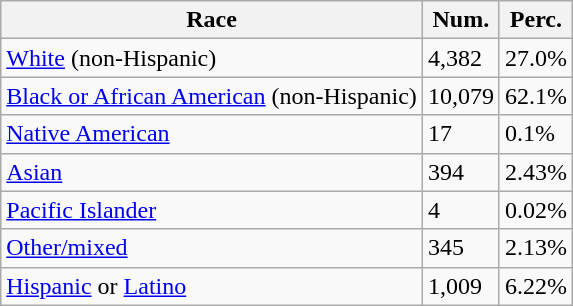<table class="wikitable">
<tr>
<th>Race</th>
<th>Num.</th>
<th>Perc.</th>
</tr>
<tr>
<td><a href='#'>White</a> (non-Hispanic)</td>
<td>4,382</td>
<td>27.0%</td>
</tr>
<tr>
<td><a href='#'>Black or African American</a> (non-Hispanic)</td>
<td>10,079</td>
<td>62.1%</td>
</tr>
<tr>
<td><a href='#'>Native American</a></td>
<td>17</td>
<td>0.1%</td>
</tr>
<tr>
<td><a href='#'>Asian</a></td>
<td>394</td>
<td>2.43%</td>
</tr>
<tr>
<td><a href='#'>Pacific Islander</a></td>
<td>4</td>
<td>0.02%</td>
</tr>
<tr>
<td><a href='#'>Other/mixed</a></td>
<td>345</td>
<td>2.13%</td>
</tr>
<tr>
<td><a href='#'>Hispanic</a> or <a href='#'>Latino</a></td>
<td>1,009</td>
<td>6.22%</td>
</tr>
</table>
